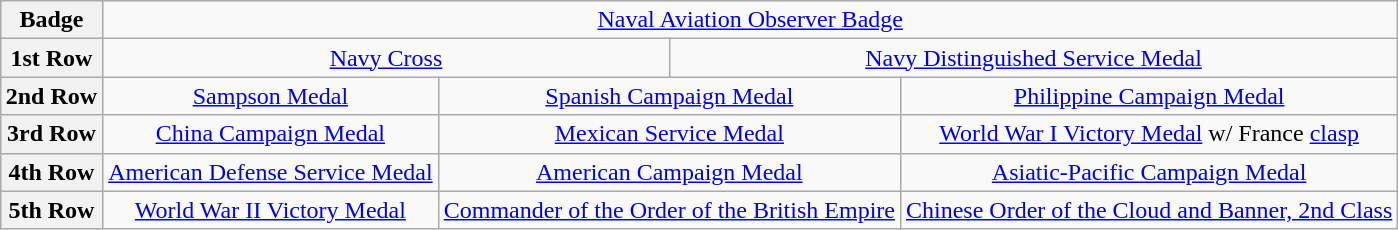<table class="wikitable" style="margin:1em auto; text-align:center;">
<tr>
<th>Badge</th>
<td colspan="12"><a href='#'>Naval Aviation Observer Badge</a></td>
</tr>
<tr>
<th>1st Row</th>
<td colspan="6"><a href='#'>Navy Cross</a></td>
<td colspan="6"><a href='#'>Navy Distinguished Service Medal</a></td>
</tr>
<tr>
<th>2nd Row</th>
<td colspan="4"><a href='#'>Sampson Medal</a></td>
<td colspan="4"><a href='#'>Spanish Campaign Medal</a></td>
<td colspan="4"><a href='#'>Philippine Campaign Medal</a></td>
</tr>
<tr>
<th>3rd Row</th>
<td colspan="4"><a href='#'>China Campaign Medal</a></td>
<td colspan="4"><a href='#'>Mexican Service Medal</a></td>
<td colspan="4"><a href='#'>World War I Victory Medal</a> w/ France <a href='#'>clasp</a></td>
</tr>
<tr>
<th>4th Row</th>
<td colspan="4"><a href='#'>American Defense Service Medal</a></td>
<td colspan="4"><a href='#'>American Campaign Medal</a></td>
<td colspan="4"><a href='#'>Asiatic-Pacific Campaign Medal</a></td>
</tr>
<tr>
<th>5th Row</th>
<td colspan="4"><a href='#'>World War II Victory Medal</a></td>
<td colspan="4"><a href='#'>Commander of the Order of the British Empire</a></td>
<td colspan="4"><a href='#'>Chinese Order of the Cloud and Banner, 2nd Class</a></td>
</tr>
</table>
